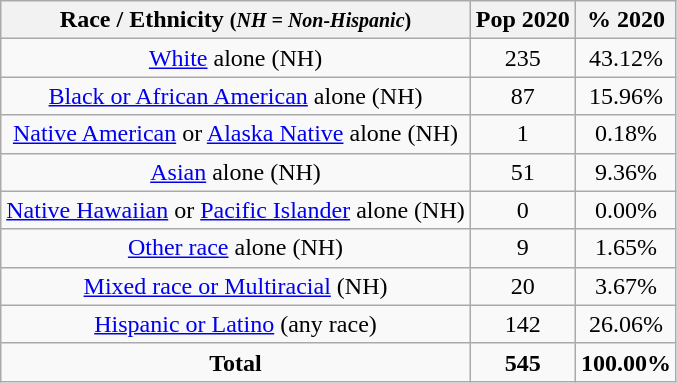<table class="wikitable"  style="text-align:center;">
<tr>
<th>Race / Ethnicity <small>(<em>NH = Non-Hispanic</em>)</small></th>
<th>Pop 2020</th>
<th>% 2020</th>
</tr>
<tr>
<td><a href='#'>White</a> alone (NH)</td>
<td>235</td>
<td>43.12%</td>
</tr>
<tr>
<td><a href='#'>Black or African American</a> alone (NH)</td>
<td>87</td>
<td>15.96%</td>
</tr>
<tr>
<td><a href='#'>Native American</a> or <a href='#'>Alaska Native</a> alone (NH)</td>
<td>1</td>
<td>0.18%</td>
</tr>
<tr>
<td><a href='#'>Asian</a> alone (NH)</td>
<td>51</td>
<td>9.36%</td>
</tr>
<tr>
<td><a href='#'>Native Hawaiian</a> or <a href='#'>Pacific Islander</a> alone (NH)</td>
<td>0</td>
<td>0.00%</td>
</tr>
<tr>
<td><a href='#'>Other race</a> alone (NH)</td>
<td>9</td>
<td>1.65%</td>
</tr>
<tr>
<td><a href='#'>Mixed race or Multiracial</a> (NH)</td>
<td>20</td>
<td>3.67%</td>
</tr>
<tr>
<td><a href='#'>Hispanic or Latino</a> (any race)</td>
<td>142</td>
<td>26.06%</td>
</tr>
<tr>
<td><strong>Total</strong></td>
<td><strong>545</strong></td>
<td><strong>100.00%</strong></td>
</tr>
</table>
